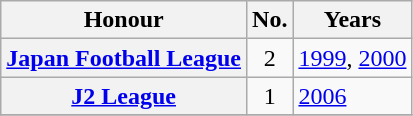<table class="wikitable plainrowheaders">
<tr>
<th scope=col>Honour</th>
<th scope=col>No.</th>
<th scope=col>Years</th>
</tr>
<tr>
<th scope=row><a href='#'>Japan Football League</a></th>
<td align="center">2</td>
<td><a href='#'>1999</a>, <a href='#'>2000</a></td>
</tr>
<tr>
<th scope=row><a href='#'>J2 League</a></th>
<td align="center">1</td>
<td><a href='#'>2006</a></td>
</tr>
<tr>
</tr>
</table>
